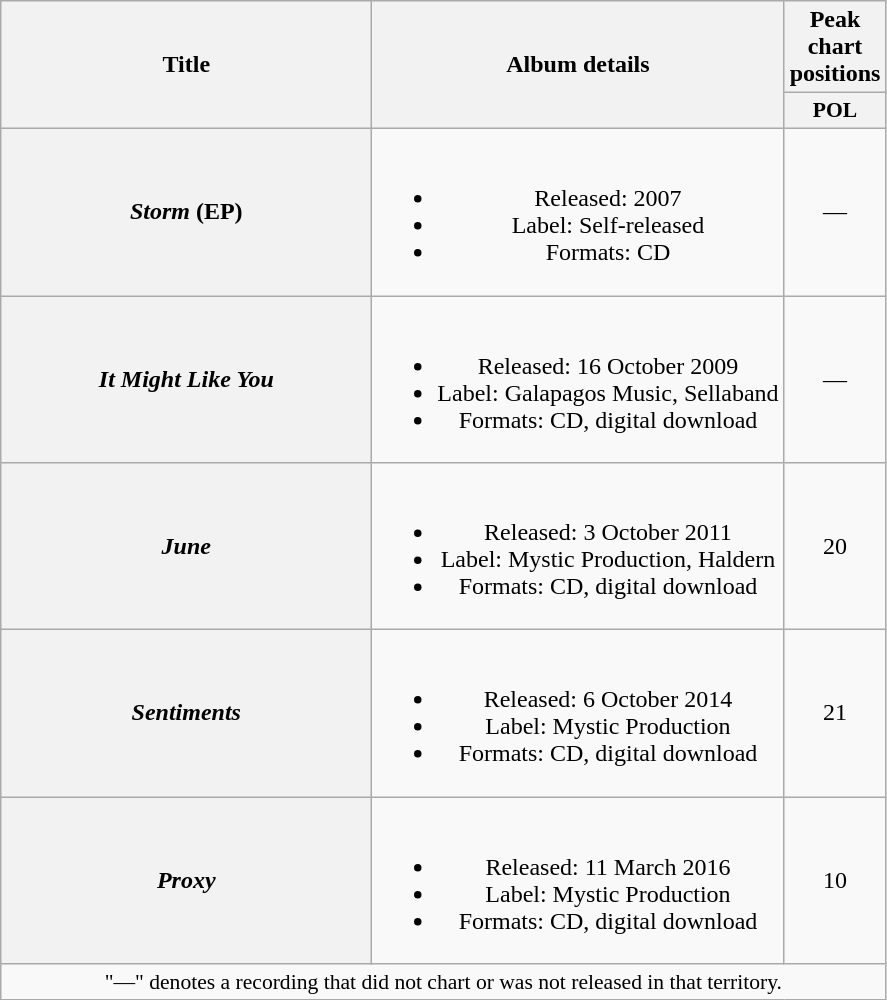<table class="wikitable plainrowheaders" style="text-align:center;">
<tr>
<th scope="col" rowspan="2" style="width:15em;">Title</th>
<th scope="col" rowspan="2">Album details</th>
<th scope="col" colspan="1">Peak chart positions</th>
</tr>
<tr>
<th scope="col" style="width:3em;font-size:90%;">POL<br></th>
</tr>
<tr>
<th scope="row"><em>Storm</em> (EP)</th>
<td><br><ul><li>Released: 2007</li><li>Label: Self-released</li><li>Formats: CD</li></ul></td>
<td>—</td>
</tr>
<tr>
<th scope="row"><em>It Might Like You</em></th>
<td><br><ul><li>Released: 16 October 2009</li><li>Label: Galapagos Music, Sellaband</li><li>Formats: CD, digital download</li></ul></td>
<td>—</td>
</tr>
<tr>
<th scope="row"><em>June</em></th>
<td><br><ul><li>Released: 3 October 2011</li><li>Label: Mystic Production, Haldern</li><li>Formats: CD, digital download</li></ul></td>
<td>20</td>
</tr>
<tr>
<th scope="row"><em>Sentiments</em></th>
<td><br><ul><li>Released: 6 October 2014</li><li>Label: Mystic Production</li><li>Formats: CD, digital download</li></ul></td>
<td>21</td>
</tr>
<tr>
<th scope="row"><em>Proxy</em></th>
<td><br><ul><li>Released: 11 March 2016</li><li>Label: Mystic Production</li><li>Formats: CD, digital download</li></ul></td>
<td>10</td>
</tr>
<tr>
<td colspan="20" style="font-size:90%">"—" denotes a recording that did not chart or was not released in that territory.</td>
</tr>
</table>
